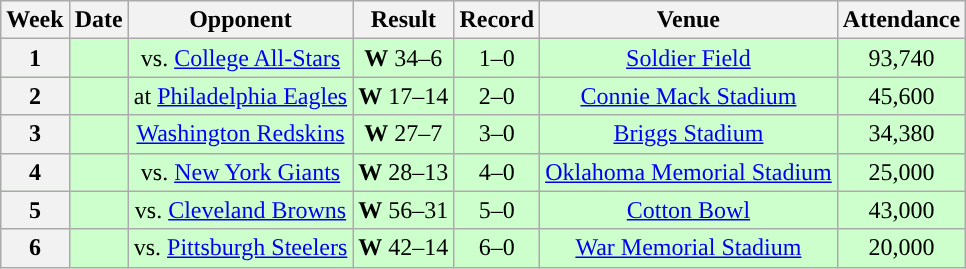<table class="wikitable" style="text-align:center">
<tr>
<th>Week</th>
<th>Date</th>
<th>Opponent</th>
<th>Result</th>
<th>Record</th>
<th>Venue</th>
<th>Attendance</th>
</tr>
<tr style="background:#cfc">
<th>1</th>
<td></td>
<td>vs. <a href='#'>College All-Stars</a></td>
<td><strong>W</strong> 34–6</td>
<td>1–0</td>
<td><a href='#'>Soldier Field</a></td>
<td>93,740</td>
</tr>
<tr style="background:#cfc">
<th>2</th>
<td></td>
<td>at <a href='#'>Philadelphia Eagles</a></td>
<td><strong>W</strong> 17–14</td>
<td>2–0</td>
<td><a href='#'>Connie Mack Stadium</a></td>
<td>45,600</td>
</tr>
<tr style="background:#cfc">
<th>3</th>
<td></td>
<td><a href='#'>Washington Redskins</a></td>
<td><strong>W</strong> 27–7</td>
<td>3–0</td>
<td><a href='#'>Briggs Stadium</a></td>
<td>34,380</td>
</tr>
<tr style="background:#cfc">
<th>4</th>
<td></td>
<td>vs. <a href='#'>New York Giants</a></td>
<td><strong>W</strong> 28–13</td>
<td>4–0</td>
<td><a href='#'>Oklahoma Memorial Stadium</a></td>
<td>25,000</td>
</tr>
<tr style="background:#cfc">
<th>5</th>
<td></td>
<td>vs. <a href='#'>Cleveland Browns</a></td>
<td><strong>W</strong> 56–31</td>
<td>5–0</td>
<td><a href='#'>Cotton Bowl</a></td>
<td>43,000</td>
</tr>
<tr style="background:#cfc">
<th>6</th>
<td></td>
<td>vs. <a href='#'>Pittsburgh Steelers</a></td>
<td><strong>W</strong> 42–14</td>
<td>6–0</td>
<td><a href='#'>War Memorial Stadium</a></td>
<td>20,000</td>
</tr>
</table>
